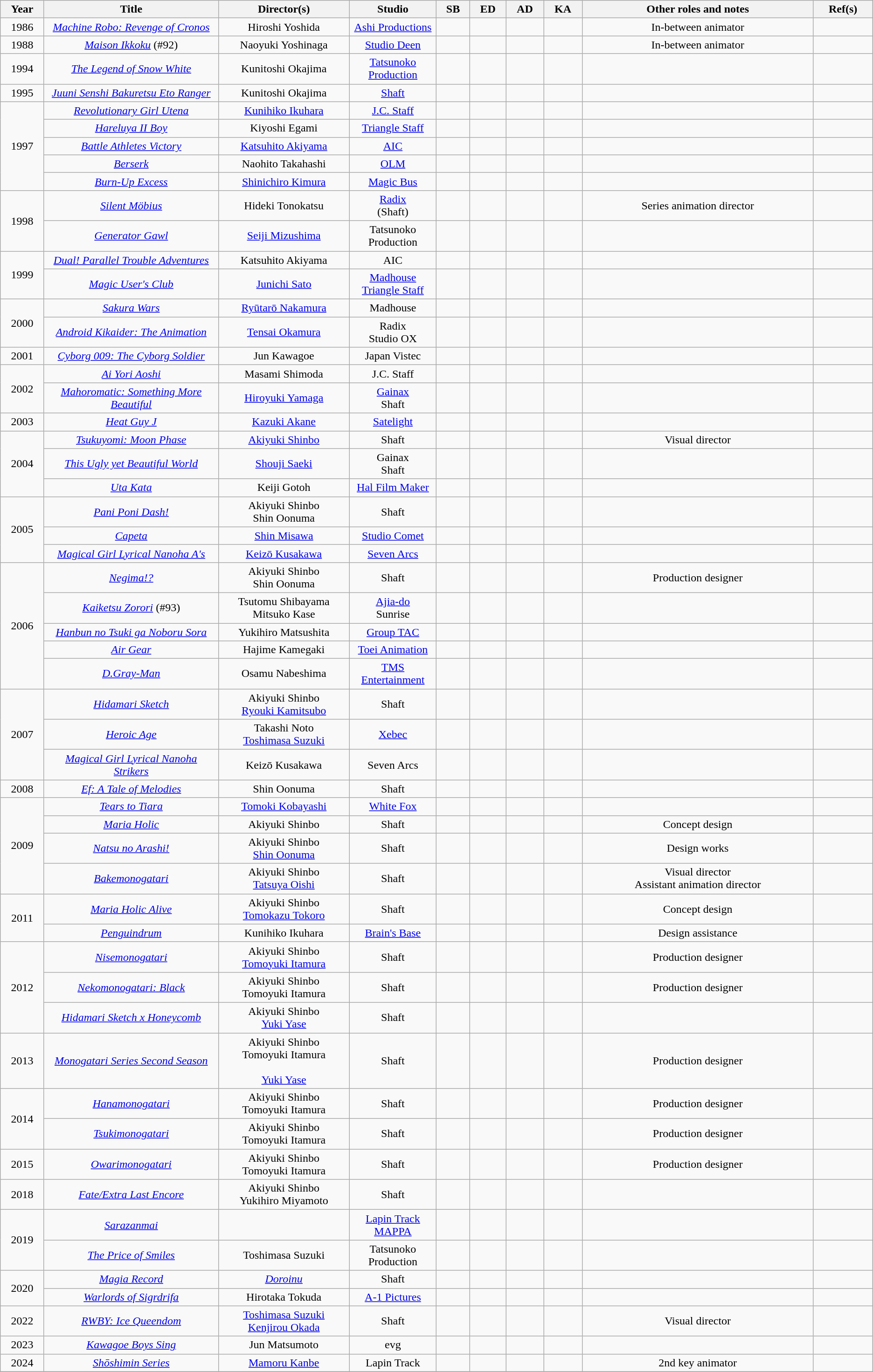<table class="wikitable sortable" style="text-align:center; margin=auto; ">
<tr>
<th scope="col" width=5%>Year</th>
<th scope="col" width=20%>Title</th>
<th scope="col" width=15%>Director(s)</th>
<th scope="col" width=10%>Studio</th>
<th scope="col" class="unsortable">SB</th>
<th scope="col" class="unsortable">ED</th>
<th scope="col" class="unsortable">AD</th>
<th scope="col" class="unsortable">KA</th>
<th scope="col" class="unsortable">Other roles and notes</th>
<th scope="col" class="unsortable">Ref(s)</th>
</tr>
<tr>
<td>1986</td>
<td><em><a href='#'>Machine Robo: Revenge of Cronos</a></em></td>
<td>Hiroshi Yoshida</td>
<td><a href='#'>Ashi Productions</a></td>
<td></td>
<td></td>
<td></td>
<td></td>
<td>In-between animator</td>
<td></td>
</tr>
<tr>
<td>1988</td>
<td><em><a href='#'>Maison Ikkoku</a></em> (#92)</td>
<td>Naoyuki Yoshinaga</td>
<td><a href='#'>Studio Deen</a></td>
<td></td>
<td></td>
<td></td>
<td></td>
<td>In-between animator</td>
<td></td>
</tr>
<tr>
<td>1994</td>
<td><em><a href='#'>The Legend of Snow White</a></em></td>
<td>Kunitoshi Okajima</td>
<td><a href='#'>Tatsunoko Production</a></td>
<td></td>
<td></td>
<td></td>
<td></td>
<td></td>
<td></td>
</tr>
<tr>
<td>1995</td>
<td><em><a href='#'>Juuni Senshi Bakuretsu Eto Ranger</a></em></td>
<td>Kunitoshi Okajima</td>
<td><a href='#'>Shaft</a></td>
<td></td>
<td></td>
<td></td>
<td></td>
<td></td>
</tr>
<tr>
<td rowspan="5">1997</td>
<td><em><a href='#'>Revolutionary Girl Utena</a></em></td>
<td><a href='#'>Kunihiko Ikuhara</a></td>
<td><a href='#'>J.C. Staff</a></td>
<td></td>
<td></td>
<td></td>
<td></td>
<td></td>
<td></td>
</tr>
<tr>
<td><em><a href='#'>Hareluya II Boy</a></em></td>
<td>Kiyoshi Egami</td>
<td><a href='#'>Triangle Staff</a></td>
<td></td>
<td></td>
<td></td>
<td></td>
<td></td>
<td></td>
</tr>
<tr>
<td><em><a href='#'>Battle Athletes Victory</a></em></td>
<td><a href='#'>Katsuhito Akiyama</a></td>
<td><a href='#'>AIC</a></td>
<td></td>
<td></td>
<td></td>
<td></td>
<td></td>
<td></td>
</tr>
<tr>
<td><em><a href='#'>Berserk</a></em></td>
<td>Naohito Takahashi</td>
<td><a href='#'>OLM</a></td>
<td></td>
<td></td>
<td></td>
<td></td>
<td></td>
<td></td>
</tr>
<tr>
<td><em><a href='#'>Burn-Up Excess</a></em></td>
<td><a href='#'>Shinichiro Kimura</a></td>
<td><a href='#'>Magic Bus</a></td>
<td></td>
<td></td>
<td></td>
<td></td>
<td></td>
<td></td>
</tr>
<tr>
<td rowspan="2">1998</td>
<td><em><a href='#'>Silent Möbius</a></em></td>
<td>Hideki Tonokatsu</td>
<td><a href='#'>Radix</a><br>(Shaft)</td>
<td></td>
<td></td>
<td></td>
<td></td>
<td>Series animation director</td>
<td></td>
</tr>
<tr>
<td><em><a href='#'>Generator Gawl</a></em></td>
<td><a href='#'>Seiji Mizushima</a></td>
<td>Tatsunoko Production</td>
<td></td>
<td></td>
<td></td>
<td></td>
<td></td>
<td></td>
</tr>
<tr>
<td rowspan="2">1999</td>
<td><em><a href='#'>Dual! Parallel Trouble Adventures</a></em></td>
<td>Katsuhito Akiyama</td>
<td>AIC</td>
<td></td>
<td></td>
<td></td>
<td></td>
<td></td>
<td></td>
</tr>
<tr>
<td><em><a href='#'>Magic User's Club</a></em></td>
<td><a href='#'>Junichi Sato</a></td>
<td><a href='#'>Madhouse</a><br><a href='#'>Triangle Staff</a></td>
<td></td>
<td></td>
<td></td>
<td></td>
<td></td>
<td></td>
</tr>
<tr>
<td rowspan="2">2000</td>
<td><em><a href='#'>Sakura Wars</a></em></td>
<td><a href='#'>Ryūtarō Nakamura</a></td>
<td>Madhouse</td>
<td></td>
<td></td>
<td></td>
<td></td>
<td></td>
<td></td>
</tr>
<tr>
<td><em><a href='#'>Android Kikaider: The Animation</a></em></td>
<td><a href='#'>Tensai Okamura</a></td>
<td>Radix<br>Studio OX</td>
<td></td>
<td></td>
<td></td>
<td></td>
<td></td>
<td></td>
</tr>
<tr>
<td>2001</td>
<td><em><a href='#'>Cyborg 009: The Cyborg Soldier</a></em></td>
<td>Jun Kawagoe</td>
<td>Japan Vistec</td>
<td></td>
<td></td>
<td></td>
<td></td>
<td></td>
<td></td>
</tr>
<tr>
<td rowspan="2">2002</td>
<td><em><a href='#'>Ai Yori Aoshi</a></em></td>
<td>Masami Shimoda</td>
<td>J.C. Staff</td>
<td></td>
<td></td>
<td></td>
<td></td>
<td></td>
<td></td>
</tr>
<tr>
<td><em><a href='#'>Mahoromatic: Something More Beautiful</a></em></td>
<td><a href='#'>Hiroyuki Yamaga</a></td>
<td><a href='#'>Gainax</a><br>Shaft</td>
<td></td>
<td></td>
<td></td>
<td></td>
<td></td>
<td></td>
</tr>
<tr>
<td>2003</td>
<td><em><a href='#'>Heat Guy J</a></em></td>
<td><a href='#'>Kazuki Akane</a></td>
<td><a href='#'>Satelight</a></td>
<td></td>
<td></td>
<td></td>
<td></td>
<td></td>
<td></td>
</tr>
<tr>
<td rowspan="3">2004</td>
<td><em><a href='#'>Tsukuyomi: Moon Phase</a></em></td>
<td><a href='#'>Akiyuki Shinbo</a></td>
<td>Shaft</td>
<td></td>
<td></td>
<td></td>
<td></td>
<td>Visual director</td>
<td></td>
</tr>
<tr>
<td><em><a href='#'>This Ugly yet Beautiful World</a></em></td>
<td><a href='#'>Shouji Saeki</a></td>
<td>Gainax<br>Shaft</td>
<td></td>
<td></td>
<td></td>
<td></td>
<td></td>
<td></td>
</tr>
<tr>
<td><em><a href='#'>Uta Kata</a></em></td>
<td>Keiji Gotoh</td>
<td><a href='#'>Hal Film Maker</a></td>
<td></td>
<td></td>
<td></td>
<td></td>
<td></td>
<td></td>
</tr>
<tr>
<td rowspan="3">2005</td>
<td><em><a href='#'>Pani Poni Dash!</a></em></td>
<td>Akiyuki Shinbo <br>Shin Oonuma</td>
<td>Shaft</td>
<td></td>
<td></td>
<td></td>
<td></td>
<td></td>
<td></td>
</tr>
<tr>
<td><em><a href='#'>Capeta</a></em></td>
<td><a href='#'>Shin Misawa</a></td>
<td><a href='#'>Studio Comet</a></td>
<td></td>
<td></td>
<td></td>
<td></td>
<td></td>
<td></td>
</tr>
<tr>
<td><em><a href='#'>Magical Girl Lyrical Nanoha A's</a></em></td>
<td><a href='#'>Keizō Kusakawa</a></td>
<td><a href='#'>Seven Arcs</a></td>
<td></td>
<td></td>
<td></td>
<td></td>
<td></td>
<td></td>
</tr>
<tr>
<td rowspan="5">2006</td>
<td><em><a href='#'>Negima!?</a></em></td>
<td>Akiyuki Shinbo<br>Shin Oonuma </td>
<td>Shaft</td>
<td></td>
<td></td>
<td></td>
<td></td>
<td>Production designer</td>
<td></td>
</tr>
<tr>
<td><em><a href='#'>Kaiketsu Zorori</a></em> (#93)</td>
<td>Tsutomu Shibayama <br>Mitsuko Kase</td>
<td><a href='#'>Ajia-do</a><br>Sunrise</td>
<td></td>
<td></td>
<td></td>
<td></td>
<td></td>
<td></td>
</tr>
<tr>
<td><em><a href='#'>Hanbun no Tsuki ga Noboru Sora</a></em></td>
<td>Yukihiro Matsushita</td>
<td><a href='#'>Group TAC</a></td>
<td></td>
<td></td>
<td></td>
<td></td>
<td></td>
<td></td>
</tr>
<tr>
<td><em><a href='#'>Air Gear</a></em></td>
<td>Hajime Kamegaki</td>
<td><a href='#'>Toei Animation</a></td>
<td></td>
<td></td>
<td></td>
<td></td>
<td></td>
<td></td>
</tr>
<tr>
<td><em><a href='#'>D.Gray-Man</a></em></td>
<td>Osamu Nabeshima</td>
<td><a href='#'>TMS Entertainment</a></td>
<td></td>
<td></td>
<td></td>
<td></td>
<td></td>
<td></td>
</tr>
<tr>
<td rowspan="3">2007</td>
<td><em><a href='#'>Hidamari Sketch</a></em></td>
<td>Akiyuki Shinbo <br><a href='#'>Ryouki Kamitsubo</a> </td>
<td>Shaft</td>
<td></td>
<td></td>
<td></td>
<td></td>
<td></td>
<td></td>
</tr>
<tr>
<td><em><a href='#'>Heroic Age</a></em></td>
<td>Takashi Noto <br><a href='#'>Toshimasa Suzuki</a></td>
<td><a href='#'>Xebec</a></td>
<td></td>
<td></td>
<td></td>
<td></td>
<td></td>
<td></td>
</tr>
<tr>
<td><em><a href='#'>Magical Girl Lyrical Nanoha Strikers</a></em></td>
<td>Keizō Kusakawa</td>
<td>Seven Arcs</td>
<td></td>
<td></td>
<td></td>
<td></td>
<td></td>
<td></td>
</tr>
<tr>
<td>2008</td>
<td><em><a href='#'>Ef: A Tale of Melodies</a></em></td>
<td>Shin Oonuma</td>
<td>Shaft</td>
<td></td>
<td></td>
<td></td>
<td></td>
<td></td>
<td></td>
</tr>
<tr>
<td rowspan="4">2009</td>
<td><em><a href='#'>Tears to Tiara</a></em></td>
<td><a href='#'>Tomoki Kobayashi</a></td>
<td><a href='#'>White Fox</a></td>
<td></td>
<td></td>
<td></td>
<td></td>
<td></td>
<td></td>
</tr>
<tr>
<td><em><a href='#'>Maria Holic</a></em></td>
<td>Akiyuki Shinbo<br></td>
<td>Shaft</td>
<td></td>
<td></td>
<td></td>
<td></td>
<td>Concept design</td>
<td></td>
</tr>
<tr>
<td><em><a href='#'>Natsu no Arashi!</a></em></td>
<td>Akiyuki Shinbo<br><a href='#'>Shin Oonuma</a> </td>
<td>Shaft</td>
<td></td>
<td></td>
<td></td>
<td></td>
<td>Design works</td>
<td></td>
</tr>
<tr>
<td><em><a href='#'>Bakemonogatari</a></em></td>
<td>Akiyuki Shinbo<br><a href='#'>Tatsuya Oishi</a> </td>
<td>Shaft</td>
<td></td>
<td></td>
<td></td>
<td></td>
<td>Visual director<br>Assistant animation director</td>
<td></td>
</tr>
<tr>
<td rowspan="2">2011</td>
<td><em><a href='#'>Maria Holic Alive</a></em></td>
<td>Akiyuki Shinbo<br><a href='#'>Tomokazu Tokoro</a> </td>
<td>Shaft</td>
<td></td>
<td></td>
<td></td>
<td></td>
<td>Concept design</td>
<td></td>
</tr>
<tr>
<td><em><a href='#'>Penguindrum</a></em></td>
<td>Kunihiko Ikuhara</td>
<td><a href='#'>Brain's Base</a></td>
<td></td>
<td></td>
<td></td>
<td></td>
<td>Design assistance</td>
<td></td>
</tr>
<tr>
<td rowspan="3">2012</td>
<td><em><a href='#'>Nisemonogatari</a></em></td>
<td>Akiyuki Shinbo<br><a href='#'>Tomoyuki Itamura</a> </td>
<td>Shaft</td>
<td></td>
<td></td>
<td></td>
<td></td>
<td>Production designer</td>
<td></td>
</tr>
<tr>
<td><em><a href='#'>Nekomonogatari: Black</a></em></td>
<td>Akiyuki Shinbo<br>Tomoyuki Itamura </td>
<td>Shaft</td>
<td></td>
<td></td>
<td></td>
<td></td>
<td>Production designer</td>
<td></td>
</tr>
<tr>
<td><em><a href='#'>Hidamari Sketch x Honeycomb</a></em></td>
<td>Akiyuki Shinbo <br><a href='#'>Yuki Yase</a></td>
<td>Shaft</td>
<td></td>
<td></td>
<td></td>
<td></td>
<td></td>
<td></td>
</tr>
<tr>
<td>2013</td>
<td><em><a href='#'>Monogatari Series Second Season</a></em></td>
<td>Akiyuki Shinbo <br>Tomoyuki Itamura<br><br><a href='#'>Yuki Yase</a> </td>
<td>Shaft</td>
<td></td>
<td></td>
<td></td>
<td></td>
<td>Production designer</td>
<td></td>
</tr>
<tr>
<td rowspan="2">2014</td>
<td><em><a href='#'>Hanamonogatari</a></em></td>
<td>Akiyuki Shinbo <br>Tomoyuki Itamura</td>
<td>Shaft</td>
<td></td>
<td></td>
<td></td>
<td></td>
<td>Production designer</td>
<td></td>
</tr>
<tr>
<td><em><a href='#'>Tsukimonogatari</a></em></td>
<td>Akiyuki Shinbo <br>Tomoyuki Itamura</td>
<td>Shaft</td>
<td></td>
<td></td>
<td></td>
<td></td>
<td>Production designer</td>
<td></td>
</tr>
<tr>
<td>2015</td>
<td><em><a href='#'>Owarimonogatari</a></em></td>
<td>Akiyuki Shinbo <br>Tomoyuki Itamura</td>
<td>Shaft</td>
<td></td>
<td></td>
<td></td>
<td></td>
<td>Production designer</td>
<td></td>
</tr>
<tr>
<td>2018</td>
<td><em><a href='#'>Fate/Extra Last Encore</a></em></td>
<td>Akiyuki Shinbo <br>Yukihiro Miyamoto </td>
<td>Shaft</td>
<td></td>
<td></td>
<td></td>
<td></td>
<td></td>
<td></td>
</tr>
<tr>
<td rowspan="2">2019</td>
<td><em><a href='#'>Sarazanmai</a></em></td>
<td></td>
<td><a href='#'>Lapin Track</a><br><a href='#'>MAPPA</a></td>
<td></td>
<td></td>
<td></td>
<td></td>
<td></td>
<td></td>
</tr>
<tr>
<td><em><a href='#'>The Price of Smiles</a></em></td>
<td>Toshimasa Suzuki</td>
<td>Tatsunoko Production</td>
<td></td>
<td></td>
<td></td>
<td></td>
<td></td>
<td></td>
</tr>
<tr>
<td rowspan="2">2020</td>
<td><em><a href='#'>Magia Record</a></em></td>
<td><em><a href='#'>Doroinu</a></em> </td>
<td>Shaft</td>
<td></td>
<td></td>
<td></td>
<td></td>
<td></td>
<td></td>
</tr>
<tr>
<td><em><a href='#'>Warlords of Sigrdrifa</a></em></td>
<td>Hirotaka Tokuda</td>
<td><a href='#'>A-1 Pictures</a></td>
<td></td>
<td></td>
<td></td>
<td></td>
<td></td>
<td></td>
</tr>
<tr>
<td>2022</td>
<td><em><a href='#'>RWBY: Ice Queendom</a></em></td>
<td><a href='#'>Toshimasa Suzuki</a><br><a href='#'>Kenjirou Okada</a> </td>
<td>Shaft</td>
<td></td>
<td></td>
<td></td>
<td></td>
<td>Visual director</td>
<td></td>
</tr>
<tr>
<td>2023</td>
<td><em><a href='#'>Kawagoe Boys Sing</a></em></td>
<td>Jun Matsumoto</td>
<td>evg</td>
<td></td>
<td></td>
<td></td>
<td></td>
<td></td>
<td></td>
</tr>
<tr>
<td>2024</td>
<td><em><a href='#'>Shōshimin Series</a></em></td>
<td><a href='#'>Mamoru Kanbe</a></td>
<td>Lapin Track</td>
<td></td>
<td></td>
<td></td>
<td></td>
<td>2nd key animator</td>
<td></td>
</tr>
<tr>
</tr>
</table>
